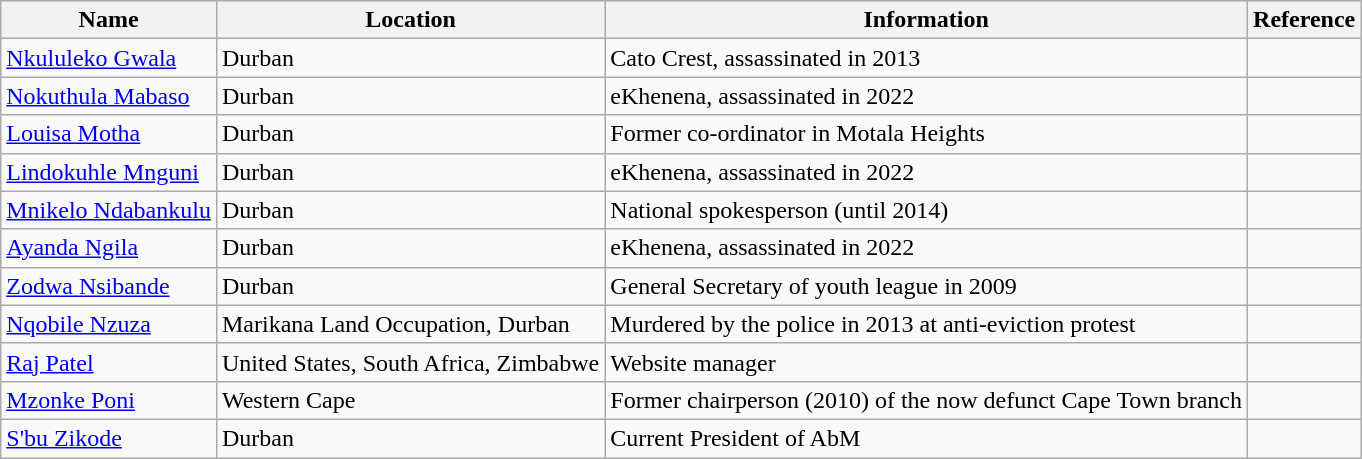<table class="wikitable">
<tr>
<th>Name</th>
<th>Location</th>
<th>Information</th>
<th>Reference</th>
</tr>
<tr>
<td><a href='#'>Nkululeko Gwala</a></td>
<td>Durban</td>
<td>Cato Crest, assassinated in 2013</td>
<td></td>
</tr>
<tr>
<td><a href='#'>Nokuthula Mabaso</a></td>
<td>Durban</td>
<td>eKhenena, assassinated in 2022</td>
<td></td>
</tr>
<tr>
<td><a href='#'>Louisa Motha</a></td>
<td>Durban</td>
<td>Former co-ordinator in Motala Heights</td>
<td></td>
</tr>
<tr>
<td><a href='#'>Lindokuhle Mnguni</a></td>
<td>Durban</td>
<td>eKhenena, assassinated in 2022</td>
<td></td>
</tr>
<tr>
<td><a href='#'>Mnikelo Ndabankulu</a></td>
<td>Durban</td>
<td>National spokesperson (until 2014)</td>
<td></td>
</tr>
<tr>
<td><a href='#'>Ayanda Ngila</a></td>
<td>Durban</td>
<td eKhenana Youth leader>eKhenena, assassinated in 2022</td>
<td></td>
</tr>
<tr>
<td><a href='#'>Zodwa Nsibande</a></td>
<td>Durban</td>
<td>General Secretary of youth league in 2009</td>
<td></td>
</tr>
<tr>
<td><a href='#'>Nqobile Nzuza</a></td>
<td>Marikana Land Occupation, Durban</td>
<td>Murdered by the police in 2013 at anti-eviction protest</td>
<td></td>
</tr>
<tr>
<td><a href='#'>Raj Patel</a></td>
<td>United States, South Africa, Zimbabwe</td>
<td>Website manager</td>
<td></td>
</tr>
<tr>
<td><a href='#'>Mzonke Poni</a></td>
<td>Western Cape</td>
<td>Former chairperson (2010) of the now defunct Cape Town branch</td>
<td></td>
</tr>
<tr>
<td><a href='#'>S'bu Zikode</a></td>
<td>Durban</td>
<td>Current President of AbM</td>
<td></td>
</tr>
</table>
